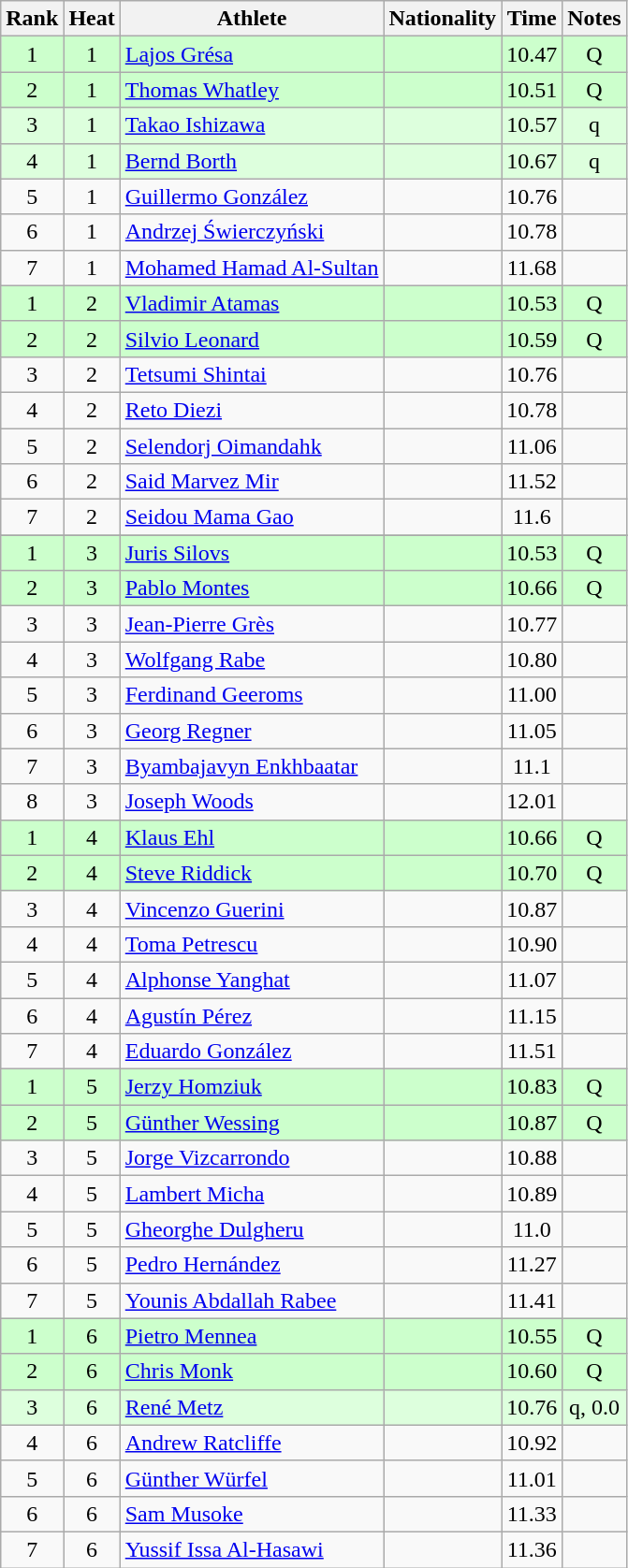<table class="wikitable sortable" style="text-align:center">
<tr>
<th>Rank</th>
<th>Heat</th>
<th>Athlete</th>
<th>Nationality</th>
<th>Time</th>
<th>Notes</th>
</tr>
<tr bgcolor=ccffcc>
<td>1</td>
<td>1</td>
<td align=left><a href='#'>Lajos Grésa</a></td>
<td align=left></td>
<td>10.47</td>
<td>Q</td>
</tr>
<tr bgcolor=ccffcc>
<td>2</td>
<td>1</td>
<td align=left><a href='#'>Thomas Whatley</a></td>
<td align=left></td>
<td>10.51</td>
<td>Q</td>
</tr>
<tr bgcolor=ddffdd>
<td>3</td>
<td>1</td>
<td align=left><a href='#'>Takao Ishizawa</a></td>
<td align=left></td>
<td>10.57</td>
<td>q</td>
</tr>
<tr bgcolor=ddffdd>
<td>4</td>
<td>1</td>
<td align=left><a href='#'>Bernd Borth</a></td>
<td align=left></td>
<td>10.67</td>
<td>q</td>
</tr>
<tr>
<td>5</td>
<td>1</td>
<td align=left><a href='#'>Guillermo González</a></td>
<td align=left></td>
<td>10.76</td>
<td></td>
</tr>
<tr>
<td>6</td>
<td>1</td>
<td align=left><a href='#'>Andrzej Świerczyński</a></td>
<td align=left></td>
<td>10.78</td>
<td></td>
</tr>
<tr>
<td>7</td>
<td>1</td>
<td align=left><a href='#'>Mohamed Hamad Al-Sultan</a></td>
<td align=left></td>
<td>11.68</td>
<td></td>
</tr>
<tr bgcolor=ccffcc>
<td>1</td>
<td>2</td>
<td align=left><a href='#'>Vladimir Atamas</a></td>
<td align=left></td>
<td>10.53</td>
<td>Q</td>
</tr>
<tr bgcolor=ccffcc>
<td>2</td>
<td>2</td>
<td align=left><a href='#'>Silvio Leonard</a></td>
<td align=left></td>
<td>10.59</td>
<td>Q</td>
</tr>
<tr>
<td>3</td>
<td>2</td>
<td align=left><a href='#'>Tetsumi Shintai</a></td>
<td align=left></td>
<td>10.76</td>
<td></td>
</tr>
<tr>
<td>4</td>
<td>2</td>
<td align=left><a href='#'>Reto Diezi</a></td>
<td align=left></td>
<td>10.78</td>
<td></td>
</tr>
<tr>
<td>5</td>
<td>2</td>
<td align=left><a href='#'>Selendorj Oimandahk</a></td>
<td align=left></td>
<td>11.06</td>
<td></td>
</tr>
<tr>
<td>6</td>
<td>2</td>
<td align=left><a href='#'>Said Marvez Mir</a></td>
<td align=left></td>
<td>11.52</td>
<td></td>
</tr>
<tr>
<td>7</td>
<td>2</td>
<td align=left><a href='#'>Seidou Mama Gao</a></td>
<td align=left></td>
<td>11.6</td>
<td></td>
</tr>
<tr>
</tr>
<tr bgcolor=ccffcc>
<td>1</td>
<td>3</td>
<td align=left><a href='#'>Juris Silovs</a></td>
<td align=left></td>
<td>10.53</td>
<td>Q</td>
</tr>
<tr bgcolor=ccffcc>
<td>2</td>
<td>3</td>
<td align=left><a href='#'>Pablo Montes</a></td>
<td align=left></td>
<td>10.66</td>
<td>Q</td>
</tr>
<tr>
<td>3</td>
<td>3</td>
<td align=left><a href='#'>Jean-Pierre Grès</a></td>
<td align=left></td>
<td>10.77</td>
<td></td>
</tr>
<tr>
<td>4</td>
<td>3</td>
<td align=left><a href='#'>Wolfgang Rabe</a></td>
<td align=left></td>
<td>10.80</td>
<td></td>
</tr>
<tr>
<td>5</td>
<td>3</td>
<td align=left><a href='#'>Ferdinand Geeroms</a></td>
<td align=left></td>
<td>11.00</td>
<td></td>
</tr>
<tr>
<td>6</td>
<td>3</td>
<td align=left><a href='#'>Georg Regner</a></td>
<td align=left></td>
<td>11.05</td>
<td></td>
</tr>
<tr>
<td>7</td>
<td>3</td>
<td align=left><a href='#'>Byambajavyn Enkhbaatar</a></td>
<td align=left></td>
<td>11.1</td>
<td></td>
</tr>
<tr>
<td>8</td>
<td>3</td>
<td align=left><a href='#'>Joseph Woods</a></td>
<td align=left></td>
<td>12.01</td>
<td></td>
</tr>
<tr bgcolor=ccffcc>
<td>1</td>
<td>4</td>
<td align=left><a href='#'>Klaus Ehl</a></td>
<td align=left></td>
<td>10.66</td>
<td>Q</td>
</tr>
<tr bgcolor=ccffcc>
<td>2</td>
<td>4</td>
<td align=left><a href='#'>Steve Riddick</a></td>
<td align=left></td>
<td>10.70</td>
<td>Q</td>
</tr>
<tr>
<td>3</td>
<td>4</td>
<td align=left><a href='#'>Vincenzo Guerini</a></td>
<td align=left></td>
<td>10.87</td>
<td></td>
</tr>
<tr>
<td>4</td>
<td>4</td>
<td align=left><a href='#'>Toma Petrescu</a></td>
<td align=left></td>
<td>10.90</td>
<td></td>
</tr>
<tr>
<td>5</td>
<td>4</td>
<td align=left><a href='#'>Alphonse Yanghat</a></td>
<td align=left></td>
<td>11.07</td>
<td></td>
</tr>
<tr>
<td>6</td>
<td>4</td>
<td align=left><a href='#'>Agustín Pérez</a></td>
<td align=left></td>
<td>11.15</td>
<td></td>
</tr>
<tr>
<td>7</td>
<td>4</td>
<td align=left><a href='#'>Eduardo González</a></td>
<td align=left></td>
<td>11.51</td>
<td></td>
</tr>
<tr bgcolor=ccffcc>
<td>1</td>
<td>5</td>
<td align=left><a href='#'>Jerzy Homziuk</a></td>
<td align=left></td>
<td>10.83</td>
<td>Q</td>
</tr>
<tr bgcolor=ccffcc>
<td>2</td>
<td>5</td>
<td align=left><a href='#'>Günther Wessing</a></td>
<td align=left></td>
<td>10.87</td>
<td>Q</td>
</tr>
<tr>
<td>3</td>
<td>5</td>
<td align=left><a href='#'>Jorge Vizcarrondo</a></td>
<td align=left></td>
<td>10.88</td>
<td></td>
</tr>
<tr>
<td>4</td>
<td>5</td>
<td align=left><a href='#'>Lambert Micha</a></td>
<td align=left></td>
<td>10.89</td>
<td></td>
</tr>
<tr>
<td>5</td>
<td>5</td>
<td align=left><a href='#'>Gheorghe Dulgheru</a></td>
<td align=left></td>
<td>11.0</td>
<td></td>
</tr>
<tr>
<td>6</td>
<td>5</td>
<td align=left><a href='#'>Pedro Hernández</a></td>
<td align=left></td>
<td>11.27</td>
<td></td>
</tr>
<tr>
<td>7</td>
<td>5</td>
<td align=left><a href='#'>Younis Abdallah Rabee</a></td>
<td align=left></td>
<td>11.41</td>
<td></td>
</tr>
<tr bgcolor=ccffcc>
<td>1</td>
<td>6</td>
<td align=left><a href='#'>Pietro Mennea</a></td>
<td align=left></td>
<td>10.55</td>
<td>Q</td>
</tr>
<tr bgcolor=ccffcc>
<td>2</td>
<td>6</td>
<td align=left><a href='#'>Chris Monk</a></td>
<td align=left></td>
<td>10.60</td>
<td>Q</td>
</tr>
<tr bgcolor=ddffdd>
<td>3</td>
<td>6</td>
<td align=left><a href='#'>René Metz</a></td>
<td align=left></td>
<td>10.76</td>
<td>q, 0.0</td>
</tr>
<tr>
<td>4</td>
<td>6</td>
<td align=left><a href='#'>Andrew Ratcliffe</a></td>
<td align=left></td>
<td>10.92</td>
<td></td>
</tr>
<tr>
<td>5</td>
<td>6</td>
<td align=left><a href='#'>Günther Würfel</a></td>
<td align=left></td>
<td>11.01</td>
<td></td>
</tr>
<tr>
<td>6</td>
<td>6</td>
<td align=left><a href='#'>Sam Musoke</a></td>
<td align=left></td>
<td>11.33</td>
<td></td>
</tr>
<tr>
<td>7</td>
<td>6</td>
<td align=left><a href='#'>Yussif Issa Al-Hasawi</a></td>
<td align=left></td>
<td>11.36</td>
<td></td>
</tr>
</table>
